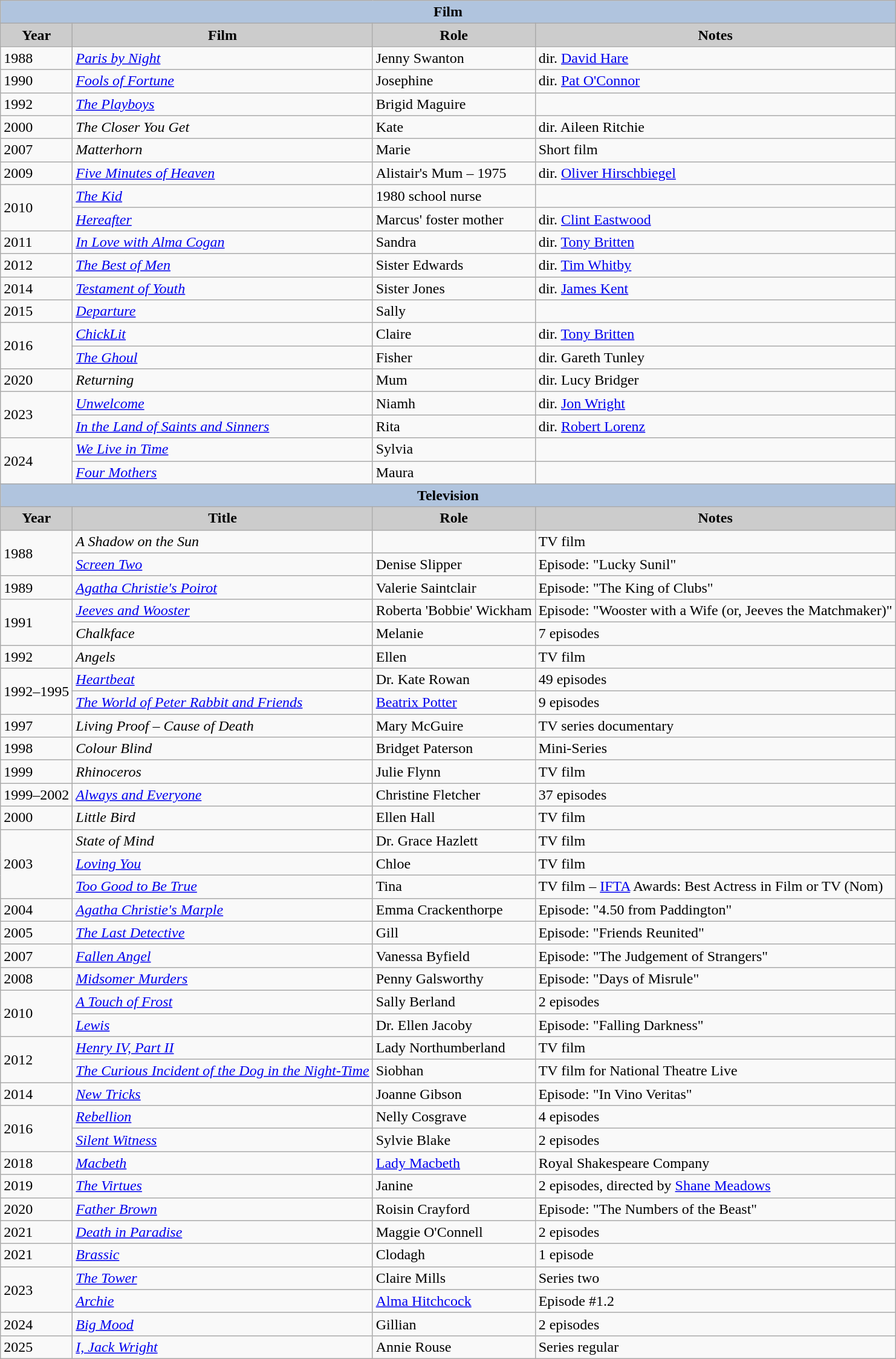<table class="wikitable" style="font-size:100%">
<tr style="text-align:center;">
<th colspan=4 style="background:#B0C4DE;">Film</th>
</tr>
<tr style="text-align:center;">
<th style="background:#ccc;">Year</th>
<th style="background:#ccc;">Film</th>
<th style="background:#ccc;">Role</th>
<th style="background:#ccc;">Notes</th>
</tr>
<tr>
<td>1988</td>
<td><em><a href='#'>Paris by Night</a></em></td>
<td>Jenny Swanton</td>
<td>dir. <a href='#'>David Hare</a></td>
</tr>
<tr>
<td>1990</td>
<td><em><a href='#'>Fools of Fortune</a></em></td>
<td>Josephine</td>
<td>dir. <a href='#'>Pat O'Connor</a></td>
</tr>
<tr>
<td>1992</td>
<td><em><a href='#'>The Playboys</a></em></td>
<td>Brigid Maguire</td>
<td></td>
</tr>
<tr>
<td>2000</td>
<td><em>The Closer You Get</em></td>
<td>Kate</td>
<td>dir. Aileen Ritchie</td>
</tr>
<tr>
<td>2007</td>
<td><em>Matterhorn</em></td>
<td>Marie</td>
<td>Short film</td>
</tr>
<tr>
<td>2009</td>
<td><em><a href='#'>Five Minutes of Heaven</a></em></td>
<td>Alistair's Mum – 1975</td>
<td>dir. <a href='#'>Oliver Hirschbiegel</a></td>
</tr>
<tr>
<td rowspan=2>2010</td>
<td><em><a href='#'>The Kid</a></em></td>
<td>1980 school nurse</td>
<td></td>
</tr>
<tr>
<td><em><a href='#'>Hereafter</a></em></td>
<td>Marcus' foster mother</td>
<td>dir. <a href='#'>Clint Eastwood</a></td>
</tr>
<tr>
<td>2011</td>
<td><em><a href='#'>In Love with Alma Cogan</a></em></td>
<td>Sandra</td>
<td>dir. <a href='#'>Tony Britten</a></td>
</tr>
<tr>
<td>2012</td>
<td><em><a href='#'>The Best of Men</a></em></td>
<td>Sister Edwards</td>
<td>dir. <a href='#'>Tim Whitby</a></td>
</tr>
<tr>
<td>2014</td>
<td><em><a href='#'>Testament of Youth</a></em></td>
<td>Sister Jones</td>
<td>dir. <a href='#'>James Kent</a></td>
</tr>
<tr>
<td>2015</td>
<td><em><a href='#'>Departure</a></em></td>
<td>Sally</td>
<td></td>
</tr>
<tr>
<td rowspan=2>2016</td>
<td><em><a href='#'>ChickLit</a></em></td>
<td>Claire</td>
<td>dir. <a href='#'>Tony Britten</a></td>
</tr>
<tr>
<td><em><a href='#'>The Ghoul</a></em></td>
<td>Fisher</td>
<td>dir. Gareth Tunley</td>
</tr>
<tr>
<td>2020</td>
<td><em>Returning</em></td>
<td>Mum</td>
<td>dir. Lucy Bridger</td>
</tr>
<tr>
<td rowspan=2>2023</td>
<td><em><a href='#'>Unwelcome</a></em></td>
<td>Niamh</td>
<td>dir. <a href='#'>Jon Wright</a></td>
</tr>
<tr>
<td><em><a href='#'>In the Land of Saints and Sinners</a></em></td>
<td>Rita</td>
<td>dir. <a href='#'>Robert Lorenz</a></td>
</tr>
<tr>
<td rowspan=2>2024</td>
<td><em><a href='#'>We Live in Time</a></em></td>
<td>Sylvia</td>
<td></td>
</tr>
<tr>
<td><em><a href='#'>Four Mothers</a></em></td>
<td>Maura</td>
<td></td>
</tr>
<tr>
<th colspan=4 style="background:#B0C4DE;">Television</th>
</tr>
<tr style="text-align:center;">
<th style="background:#ccc;">Year</th>
<th style="background:#ccc;">Title</th>
<th style="background:#ccc;">Role</th>
<th style="background:#ccc;">Notes</th>
</tr>
<tr>
<td rowspan=2>1988</td>
<td><em>A Shadow on the Sun</em></td>
<td></td>
<td>TV film</td>
</tr>
<tr>
<td><em><a href='#'>Screen Two</a></em></td>
<td>Denise Slipper</td>
<td>Episode: "Lucky Sunil"</td>
</tr>
<tr>
<td>1989</td>
<td><em><a href='#'>Agatha Christie's Poirot</a></em></td>
<td>Valerie Saintclair</td>
<td>Episode: "The King of Clubs"</td>
</tr>
<tr>
<td rowspan=2>1991</td>
<td><em><a href='#'>Jeeves and Wooster</a></em></td>
<td>Roberta 'Bobbie' Wickham</td>
<td>Episode: "Wooster with a Wife (or, Jeeves the Matchmaker)"</td>
</tr>
<tr>
<td><em>Chalkface</em></td>
<td>Melanie</td>
<td>7 episodes</td>
</tr>
<tr>
<td>1992</td>
<td><em>Angels</em></td>
<td>Ellen</td>
<td>TV film</td>
</tr>
<tr>
<td rowspan=2>1992–1995</td>
<td><em><a href='#'>Heartbeat</a></em></td>
<td>Dr. Kate Rowan</td>
<td>49 episodes</td>
</tr>
<tr>
<td><em><a href='#'>The World of Peter Rabbit and Friends</a></em></td>
<td><a href='#'>Beatrix Potter</a></td>
<td>9 episodes</td>
</tr>
<tr>
<td>1997</td>
<td><em>Living Proof – Cause of Death</em></td>
<td>Mary McGuire</td>
<td>TV series documentary</td>
</tr>
<tr>
<td>1998</td>
<td><em>Colour Blind</em></td>
<td>Bridget Paterson</td>
<td>Mini-Series</td>
</tr>
<tr>
<td>1999</td>
<td><em>Rhinoceros</em></td>
<td>Julie Flynn</td>
<td>TV film</td>
</tr>
<tr>
<td>1999–2002</td>
<td><em><a href='#'>Always and Everyone</a></em></td>
<td>Christine Fletcher</td>
<td>37 episodes</td>
</tr>
<tr>
<td>2000</td>
<td><em>Little Bird</em></td>
<td>Ellen Hall</td>
<td>TV film</td>
</tr>
<tr>
<td rowspan=3>2003</td>
<td><em>State of Mind</em></td>
<td>Dr. Grace Hazlett</td>
<td>TV film</td>
</tr>
<tr>
<td><em><a href='#'>Loving You</a></em></td>
<td>Chloe</td>
<td>TV film</td>
</tr>
<tr>
<td><em><a href='#'>Too Good to Be True</a></em></td>
<td>Tina</td>
<td>TV film – <a href='#'>IFTA</a> Awards: Best Actress in Film or TV (Nom)</td>
</tr>
<tr>
<td>2004</td>
<td><em><a href='#'>Agatha Christie's Marple</a></em></td>
<td>Emma Crackenthorpe</td>
<td>Episode: "4.50 from Paddington"</td>
</tr>
<tr>
<td>2005</td>
<td><em><a href='#'>The Last Detective</a></em></td>
<td>Gill</td>
<td>Episode: "Friends Reunited"</td>
</tr>
<tr>
<td>2007</td>
<td><em><a href='#'>Fallen Angel</a></em></td>
<td>Vanessa Byfield</td>
<td>Episode: "The Judgement of Strangers"</td>
</tr>
<tr>
<td>2008</td>
<td><em><a href='#'>Midsomer Murders</a></em></td>
<td>Penny Galsworthy</td>
<td>Episode: "Days of Misrule"</td>
</tr>
<tr>
<td rowspan=2>2010</td>
<td><em><a href='#'>A Touch of Frost</a></em></td>
<td>Sally Berland</td>
<td>2 episodes</td>
</tr>
<tr>
<td><em><a href='#'>Lewis</a></em></td>
<td>Dr. Ellen Jacoby</td>
<td>Episode: "Falling Darkness"</td>
</tr>
<tr>
<td rowspan=2>2012</td>
<td><em><a href='#'>Henry IV, Part II</a></em></td>
<td>Lady Northumberland</td>
<td>TV film</td>
</tr>
<tr>
<td><em><a href='#'>The Curious Incident of the Dog in the Night-Time</a></em></td>
<td>Siobhan</td>
<td>TV film for National Theatre Live</td>
</tr>
<tr>
<td>2014</td>
<td><em><a href='#'>New Tricks</a></em></td>
<td>Joanne Gibson</td>
<td>Episode: "In Vino Veritas"</td>
</tr>
<tr>
<td rowspan=2>2016</td>
<td><em><a href='#'>Rebellion</a></em></td>
<td>Nelly Cosgrave</td>
<td>4 episodes</td>
</tr>
<tr>
<td><em><a href='#'>Silent Witness</a></em></td>
<td>Sylvie Blake</td>
<td>2 episodes</td>
</tr>
<tr>
<td>2018</td>
<td><em><a href='#'>Macbeth</a></em></td>
<td><a href='#'>Lady Macbeth</a></td>
<td>Royal Shakespeare Company</td>
</tr>
<tr>
<td>2019</td>
<td><em><a href='#'>The Virtues</a></em></td>
<td>Janine</td>
<td>2 episodes, directed by <a href='#'>Shane Meadows</a></td>
</tr>
<tr>
<td>2020</td>
<td><em><a href='#'>Father Brown</a></em></td>
<td>Roisin Crayford</td>
<td>Episode: "The Numbers of the Beast"</td>
</tr>
<tr>
<td>2021</td>
<td><em><a href='#'>Death in Paradise</a></em></td>
<td>Maggie O'Connell</td>
<td>2 episodes</td>
</tr>
<tr>
<td>2021</td>
<td><em><a href='#'>Brassic</a></em></td>
<td>Clodagh</td>
<td>1 episode</td>
</tr>
<tr>
<td rowspan=2>2023</td>
<td><em><a href='#'>The Tower</a></em></td>
<td>Claire Mills</td>
<td>Series two</td>
</tr>
<tr>
<td><em><a href='#'>Archie</a></em></td>
<td><a href='#'>Alma Hitchcock</a></td>
<td>Episode #1.2</td>
</tr>
<tr>
<td>2024</td>
<td><em><a href='#'>Big Mood</a></em></td>
<td>Gillian</td>
<td>2 episodes</td>
</tr>
<tr>
<td>2025</td>
<td><em><a href='#'>I, Jack Wright</a></em></td>
<td>Annie Rouse</td>
<td>Series regular</td>
</tr>
</table>
